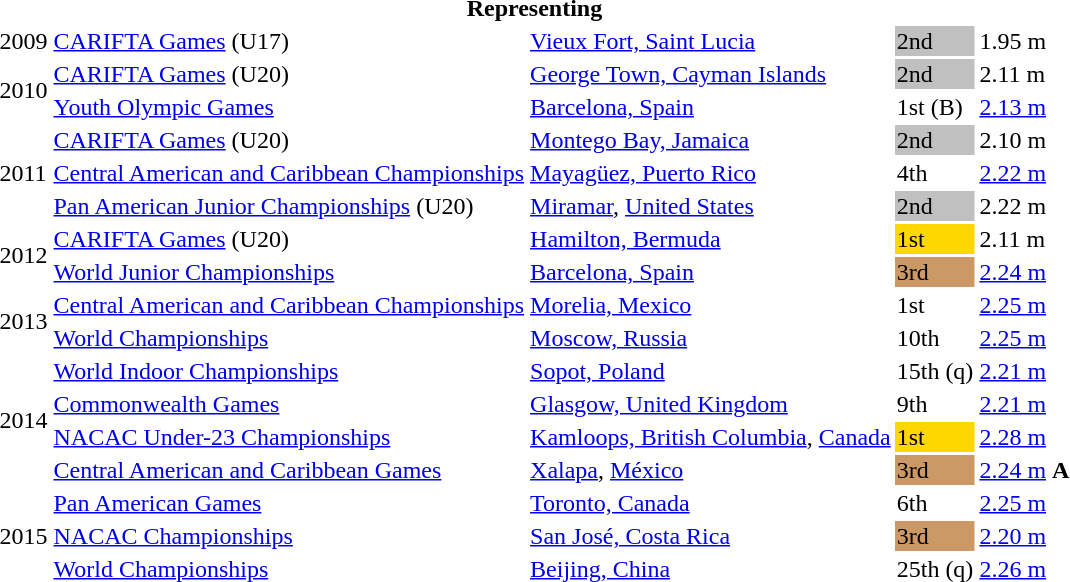<table>
<tr>
<th colspan="5">Representing </th>
</tr>
<tr>
<td>2009</td>
<td><a href='#'>CARIFTA Games</a> (U17)</td>
<td><a href='#'>Vieux Fort, Saint Lucia</a></td>
<td bgcolor=silver>2nd</td>
<td>1.95 m</td>
</tr>
<tr>
<td rowspan=2>2010</td>
<td><a href='#'>CARIFTA Games</a> (U20)</td>
<td><a href='#'>George Town, Cayman Islands</a></td>
<td bgcolor=silver>2nd</td>
<td>2.11 m</td>
</tr>
<tr>
<td><a href='#'>Youth Olympic Games</a></td>
<td><a href='#'>Barcelona, Spain</a></td>
<td>1st (B)</td>
<td><a href='#'>2.13 m</a></td>
</tr>
<tr>
<td rowspan=3>2011</td>
<td><a href='#'>CARIFTA Games</a> (U20)</td>
<td><a href='#'>Montego Bay, Jamaica</a></td>
<td bgcolor=silver>2nd</td>
<td>2.10 m</td>
</tr>
<tr>
<td><a href='#'>Central American and Caribbean Championships</a></td>
<td><a href='#'>Mayagüez, Puerto Rico</a></td>
<td>4th</td>
<td><a href='#'>2.22 m</a></td>
</tr>
<tr>
<td><a href='#'>Pan American Junior Championships</a> (U20)</td>
<td><a href='#'>Miramar</a>, <a href='#'>United States</a></td>
<td bgcolor=silver>2nd</td>
<td>2.22 m</td>
</tr>
<tr>
<td rowspan=2>2012</td>
<td><a href='#'>CARIFTA Games</a> (U20)</td>
<td><a href='#'>Hamilton, Bermuda</a></td>
<td bgcolor=gold>1st</td>
<td>2.11 m</td>
</tr>
<tr>
<td><a href='#'>World Junior Championships</a></td>
<td><a href='#'>Barcelona, Spain</a></td>
<td bgcolor=cc9966>3rd</td>
<td><a href='#'>2.24 m</a></td>
</tr>
<tr>
<td rowspan=2>2013</td>
<td><a href='#'>Central American and Caribbean Championships</a></td>
<td><a href='#'>Morelia, Mexico</a></td>
<td>1st</td>
<td><a href='#'>2.25 m</a></td>
</tr>
<tr>
<td><a href='#'>World Championships</a></td>
<td><a href='#'>Moscow, Russia</a></td>
<td>10th</td>
<td><a href='#'>2.25 m</a></td>
</tr>
<tr>
<td rowspan=4>2014</td>
<td><a href='#'>World Indoor Championships</a></td>
<td><a href='#'>Sopot, Poland</a></td>
<td>15th (q)</td>
<td><a href='#'>2.21 m</a></td>
</tr>
<tr>
<td><a href='#'>Commonwealth Games</a></td>
<td><a href='#'>Glasgow, United Kingdom</a></td>
<td>9th</td>
<td><a href='#'>2.21 m</a></td>
</tr>
<tr>
<td><a href='#'>NACAC Under-23 Championships</a></td>
<td><a href='#'>Kamloops, British Columbia</a>, <a href='#'>Canada</a></td>
<td bgcolor=gold>1st</td>
<td><a href='#'>2.28 m</a></td>
</tr>
<tr>
<td><a href='#'>Central American and Caribbean Games</a></td>
<td><a href='#'>Xalapa</a>, <a href='#'>México</a></td>
<td bgcolor="cc9966">3rd</td>
<td><a href='#'>2.24 m</a> <strong>A</strong></td>
</tr>
<tr>
<td rowspan=3>2015</td>
<td><a href='#'>Pan American Games</a></td>
<td><a href='#'>Toronto, Canada</a></td>
<td>6th</td>
<td><a href='#'>2.25 m</a></td>
</tr>
<tr>
<td><a href='#'>NACAC Championships</a></td>
<td><a href='#'>San José, Costa Rica</a></td>
<td bgcolor="cc9966">3rd</td>
<td><a href='#'>2.20 m</a></td>
</tr>
<tr>
<td><a href='#'>World Championships</a></td>
<td><a href='#'>Beijing, China</a></td>
<td>25th (q)</td>
<td><a href='#'>2.26 m</a></td>
</tr>
</table>
